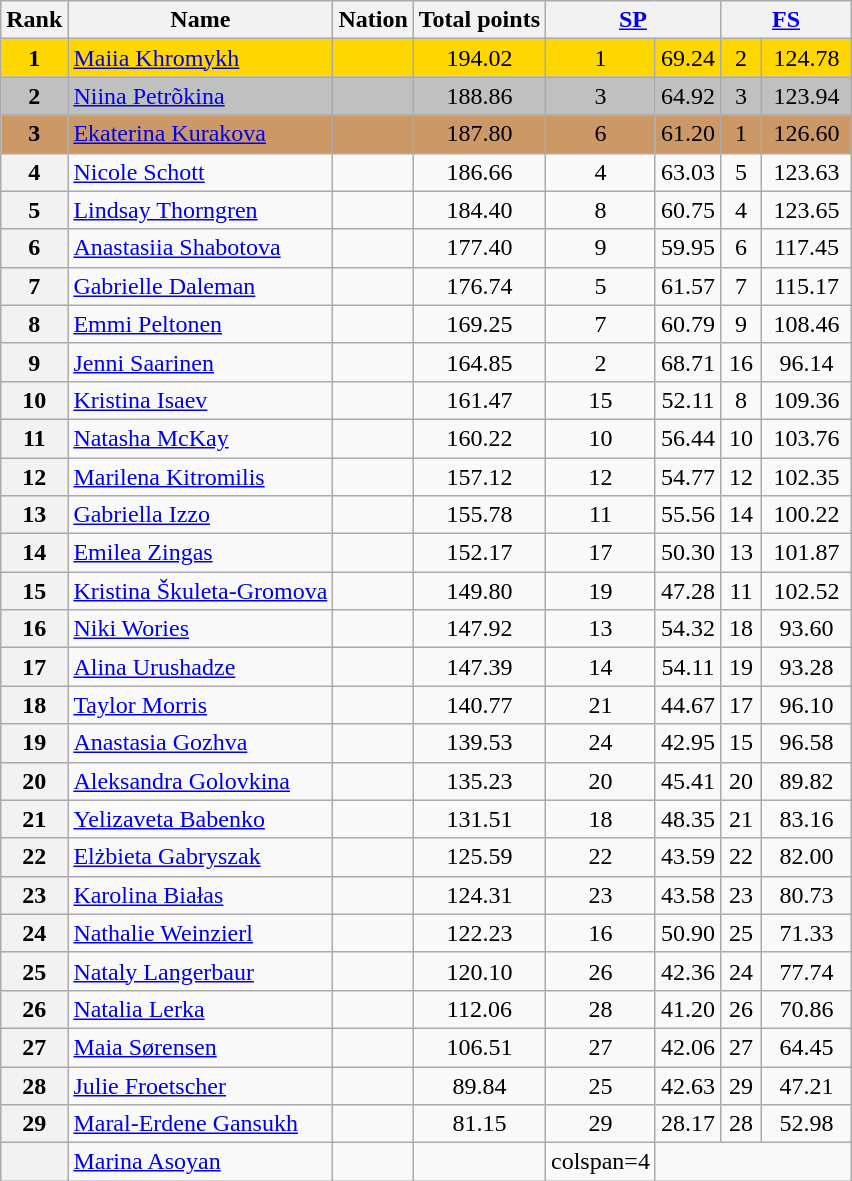<table class="wikitable sortable">
<tr>
<th>Rank</th>
<th>Name</th>
<th>Nation</th>
<th>Total points</th>
<th colspan="2" width="80px"><a href='#'>SP</a></th>
<th colspan="2" width="80px"><a href='#'>FS</a></th>
</tr>
<tr bgcolor="gold">
<td align="center"><strong>1</strong></td>
<td><a href='#'>Maiia Khromykh</a></td>
<td></td>
<td align="center">194.02</td>
<td align="center">1</td>
<td align="center">69.24</td>
<td align="center">2</td>
<td align="center">124.78</td>
</tr>
<tr bgcolor="silver">
<td align="center"><strong>2</strong></td>
<td><a href='#'>Niina Petrõkina</a></td>
<td></td>
<td align="center">188.86</td>
<td align="center">3</td>
<td align="center">64.92</td>
<td align="center">3</td>
<td align="center">123.94</td>
</tr>
<tr bgcolor="cc9966">
<td align="center"><strong>3</strong></td>
<td><a href='#'>Ekaterina Kurakova</a></td>
<td></td>
<td align="center">187.80</td>
<td align="center">6</td>
<td align="center">61.20</td>
<td align="center">1</td>
<td align="center">126.60</td>
</tr>
<tr>
<th>4</th>
<td><a href='#'>Nicole Schott</a></td>
<td></td>
<td align="center">186.66</td>
<td align="center">4</td>
<td align="center">63.03</td>
<td align="center">5</td>
<td align="center">123.63</td>
</tr>
<tr>
<th>5</th>
<td><a href='#'>Lindsay Thorngren</a></td>
<td></td>
<td align="center">184.40</td>
<td align="center">8</td>
<td align="center">60.75</td>
<td align="center">4</td>
<td align="center">123.65</td>
</tr>
<tr>
<th>6</th>
<td><a href='#'>Anastasiia Shabotova</a></td>
<td></td>
<td align="center">177.40</td>
<td align="center">9</td>
<td align="center">59.95</td>
<td align="center">6</td>
<td align="center">117.45</td>
</tr>
<tr>
<th>7</th>
<td><a href='#'>Gabrielle Daleman</a></td>
<td></td>
<td align="center">176.74</td>
<td align="center">5</td>
<td align="center">61.57</td>
<td align="center">7</td>
<td align="center">115.17</td>
</tr>
<tr>
<th>8</th>
<td><a href='#'>Emmi Peltonen</a></td>
<td></td>
<td align="center">169.25</td>
<td align="center">7</td>
<td align="center">60.79</td>
<td align="center">9</td>
<td align="center">108.46</td>
</tr>
<tr>
<th>9</th>
<td><a href='#'>Jenni Saarinen</a></td>
<td></td>
<td align="center">164.85</td>
<td align="center">2</td>
<td align="center">68.71</td>
<td align="center">16</td>
<td align="center">96.14</td>
</tr>
<tr>
<th>10</th>
<td><a href='#'>Kristina Isaev</a></td>
<td></td>
<td align="center">161.47</td>
<td align="center">15</td>
<td align="center">52.11</td>
<td align="center">8</td>
<td align="center">109.36</td>
</tr>
<tr>
<th>11</th>
<td><a href='#'>Natasha McKay</a></td>
<td></td>
<td align="center">160.22</td>
<td align="center">10</td>
<td align="center">56.44</td>
<td align="center">10</td>
<td align="center">103.76</td>
</tr>
<tr>
<th>12</th>
<td><a href='#'>Marilena Kitromilis</a></td>
<td></td>
<td align="center">157.12</td>
<td align="center">12</td>
<td align="center">54.77</td>
<td align="center">12</td>
<td align="center">102.35</td>
</tr>
<tr>
<th>13</th>
<td><a href='#'>Gabriella Izzo</a></td>
<td></td>
<td align="center">155.78</td>
<td align="center">11</td>
<td align="center">55.56</td>
<td align="center">14</td>
<td align="center">100.22</td>
</tr>
<tr>
<th>14</th>
<td><a href='#'>Emilea Zingas</a></td>
<td></td>
<td align="center">152.17</td>
<td align="center">17</td>
<td align="center">50.30</td>
<td align="center">13</td>
<td align="center">101.87</td>
</tr>
<tr>
<th>15</th>
<td><a href='#'>Kristina Škuleta-Gromova</a></td>
<td></td>
<td align="center">149.80</td>
<td align="center">19</td>
<td align="center">47.28</td>
<td align="center">11</td>
<td align="center">102.52</td>
</tr>
<tr>
<th>16</th>
<td><a href='#'>Niki Wories</a></td>
<td></td>
<td align="center">147.92</td>
<td align="center">13</td>
<td align="center">54.32</td>
<td align="center">18</td>
<td align="center">93.60</td>
</tr>
<tr>
<th>17</th>
<td><a href='#'>Alina Urushadze</a></td>
<td></td>
<td align="center">147.39</td>
<td align="center">14</td>
<td align="center">54.11</td>
<td align="center">19</td>
<td align="center">93.28</td>
</tr>
<tr>
<th>18</th>
<td><a href='#'>Taylor Morris</a></td>
<td></td>
<td align="center">140.77</td>
<td align="center">21</td>
<td align="center">44.67</td>
<td align="center">17</td>
<td align="center">96.10</td>
</tr>
<tr>
<th>19</th>
<td><a href='#'>Anastasia Gozhva</a></td>
<td></td>
<td align="center">139.53</td>
<td align="center">24</td>
<td align="center">42.95</td>
<td align="center">15</td>
<td align="center">96.58</td>
</tr>
<tr>
<th>20</th>
<td><a href='#'>Aleksandra Golovkina</a></td>
<td></td>
<td align="center">135.23</td>
<td align="center">20</td>
<td align="center">45.41</td>
<td align="center">20</td>
<td align="center">89.82</td>
</tr>
<tr>
<th>21</th>
<td><a href='#'>Yelizaveta Babenko</a></td>
<td></td>
<td align="center">131.51</td>
<td align="center">18</td>
<td align="center">48.35</td>
<td align="center">21</td>
<td align="center">83.16</td>
</tr>
<tr>
<th>22</th>
<td><a href='#'>Elżbieta Gabryszak</a></td>
<td></td>
<td align="center">125.59</td>
<td align="center">22</td>
<td align="center">43.59</td>
<td align="center">22</td>
<td align="center">82.00</td>
</tr>
<tr>
<th>23</th>
<td><a href='#'>Karolina Białas</a></td>
<td></td>
<td align="center">124.31</td>
<td align="center">23</td>
<td align="center">43.58</td>
<td align="center">23</td>
<td align="center">80.73</td>
</tr>
<tr>
<th>24</th>
<td><a href='#'>Nathalie Weinzierl</a></td>
<td></td>
<td align="center">122.23</td>
<td align="center">16</td>
<td align="center">50.90</td>
<td align="center">25</td>
<td align="center">71.33</td>
</tr>
<tr>
<th>25</th>
<td><a href='#'>Nataly Langerbaur</a></td>
<td></td>
<td align="center">120.10</td>
<td align="center">26</td>
<td align="center">42.36</td>
<td align="center">24</td>
<td align="center">77.74</td>
</tr>
<tr>
<th>26</th>
<td><a href='#'>Natalia Lerka</a></td>
<td></td>
<td align="center">112.06</td>
<td align="center">28</td>
<td align="center">41.20</td>
<td align="center">26</td>
<td align="center">70.86</td>
</tr>
<tr>
<th>27</th>
<td><a href='#'>Maia Sørensen</a></td>
<td></td>
<td align="center">106.51</td>
<td align="center">27</td>
<td align="center">42.06</td>
<td align="center">27</td>
<td align="center">64.45</td>
</tr>
<tr>
<th>28</th>
<td><a href='#'>Julie Froetscher</a></td>
<td></td>
<td align="center">89.84</td>
<td align="center">25</td>
<td align="center">42.63</td>
<td align="center">29</td>
<td align="center">47.21</td>
</tr>
<tr>
<th>29</th>
<td><a href='#'>Maral-Erdene Gansukh</a></td>
<td></td>
<td align="center">81.15</td>
<td align="center">29</td>
<td align="center">28.17</td>
<td align="center">28</td>
<td align="center">52.98</td>
</tr>
<tr>
<th></th>
<td><a href='#'>Marina Asoyan</a></td>
<td></td>
<td></td>
<td>colspan=4 </td>
</tr>
</table>
